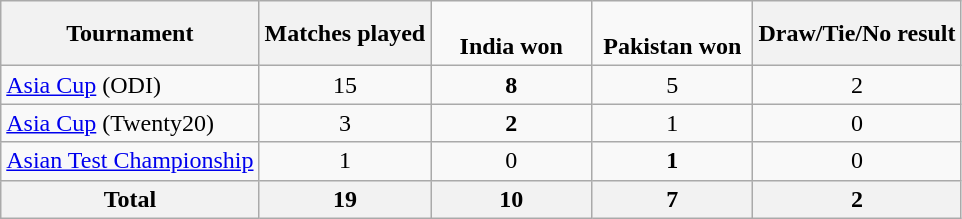<table class="wikitable" style="text-align:center">
<tr>
<th>Tournament</th>
<th>Matches played</th>
<td style="width:100px;" style="background-color:#0044AA"><span><br><strong>India won</strong></span></td>
<td style="width:100px;"style="background-color:green"><span><br><strong>Pakistan won</strong></span></td>
<th>Draw/Tie/No result</th>
</tr>
<tr>
<td style="text-align:left"><a href='#'>Asia Cup</a> (ODI)</td>
<td>15</td>
<td><strong>8</strong></td>
<td>5</td>
<td>2</td>
</tr>
<tr>
<td style="text-align:left"><a href='#'>Asia Cup</a> (Twenty20)</td>
<td>3</td>
<td><strong>2</strong></td>
<td>1</td>
<td>0</td>
</tr>
<tr>
<td style="text-align:left"><a href='#'>Asian Test Championship</a></td>
<td>1</td>
<td>0</td>
<td><strong>1</strong></td>
<td>0</td>
</tr>
<tr>
<th>Total</th>
<th>19</th>
<th>10</th>
<th>7</th>
<th>2</th>
</tr>
</table>
